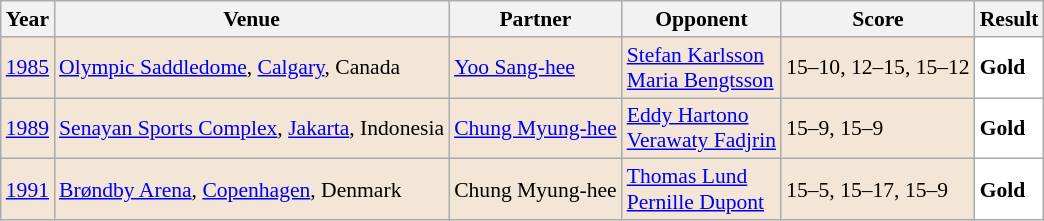<table class="sortable wikitable" style="font-size: 90%;">
<tr>
<th>Year</th>
<th>Venue</th>
<th>Partner</th>
<th>Opponent</th>
<th>Score</th>
<th>Result</th>
</tr>
<tr style="background:#F3E6D7">
<td align="center"><a href='#'>1985</a></td>
<td align="left"><a href='#'>Olympic Saddledome</a>, <a href='#'>Calgary</a>, Canada</td>
<td align="left"> <a href='#'>Yoo Sang-hee</a></td>
<td align="left"> <a href='#'>Stefan Karlsson</a> <br>  <a href='#'>Maria Bengtsson</a></td>
<td align="left">15–10, 12–15, 15–12</td>
<td style="text-align:left; background:white"> <strong>Gold</strong></td>
</tr>
<tr style="background:#F3E6D7">
<td align="center"><a href='#'>1989</a></td>
<td align="left"><a href='#'>Senayan Sports Complex</a>, <a href='#'>Jakarta</a>, Indonesia</td>
<td align="left"> <a href='#'>Chung Myung-hee</a></td>
<td align="left"> <a href='#'>Eddy Hartono</a> <br>  <a href='#'>Verawaty Fadjrin</a></td>
<td align="left">15–9, 15–9</td>
<td style="text-align:left; background:white"> <strong>Gold</strong></td>
</tr>
<tr style="background:#F3E6D7">
<td align="center"><a href='#'>1991</a></td>
<td align="left"><a href='#'>Brøndby Arena</a>, <a href='#'>Copenhagen</a>, Denmark</td>
<td align="left"> Chung Myung-hee</td>
<td align="left"> <a href='#'>Thomas Lund</a> <br>  <a href='#'>Pernille Dupont</a></td>
<td align="left">15–5, 15–17, 15–9</td>
<td style="text-align:left; background:white"> <strong>Gold</strong></td>
</tr>
</table>
